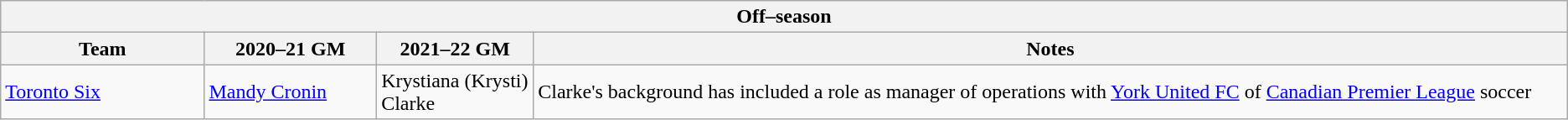<table class="wikitable">
<tr>
<th colspan="4">Off–season</th>
</tr>
<tr>
<th style="width:13%;">Team</th>
<th style="width:11%;">2020–21 GM</th>
<th style="width:10%;">2021–22 GM</th>
<th>Notes</th>
</tr>
<tr>
<td><a href='#'>Toronto Six</a></td>
<td><a href='#'>Mandy Cronin</a></td>
<td>Krystiana (Krysti) Clarke</td>
<td>Clarke's background has included a role as manager of operations with <a href='#'>York United FC</a> of <a href='#'>Canadian Premier League</a> soccer</td>
</tr>
</table>
